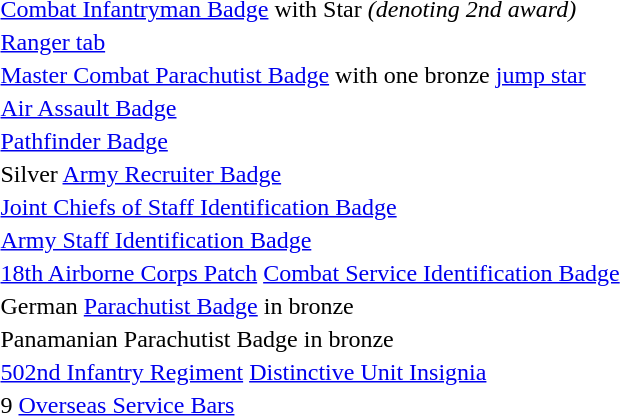<table>
<tr>
<td> <a href='#'>Combat Infantryman Badge</a> with Star <em>(denoting 2nd award)</em></td>
</tr>
<tr>
<td> <a href='#'>Ranger tab</a></td>
</tr>
<tr>
<td><span></span> <a href='#'>Master Combat Parachutist Badge</a> with one bronze <a href='#'>jump star</a></td>
</tr>
<tr>
<td> <a href='#'>Air Assault Badge</a></td>
</tr>
<tr>
<td> <a href='#'>Pathfinder Badge</a></td>
</tr>
<tr>
<td> Silver <a href='#'>Army Recruiter Badge</a></td>
</tr>
<tr>
<td> <a href='#'>Joint Chiefs of Staff Identification Badge</a></td>
</tr>
<tr>
<td> <a href='#'>Army Staff Identification Badge</a></td>
</tr>
<tr>
<td> <a href='#'>18th Airborne Corps Patch</a> <a href='#'>Combat Service Identification Badge</a></td>
</tr>
<tr>
<td> German <a href='#'>Parachutist Badge</a> in bronze</td>
</tr>
<tr>
<td> Panamanian Parachutist Badge in bronze</td>
</tr>
<tr>
<td> <a href='#'>502nd Infantry Regiment</a> <a href='#'>Distinctive Unit Insignia</a></td>
</tr>
<tr>
<td> 9 <a href='#'>Overseas Service Bars</a></td>
</tr>
</table>
